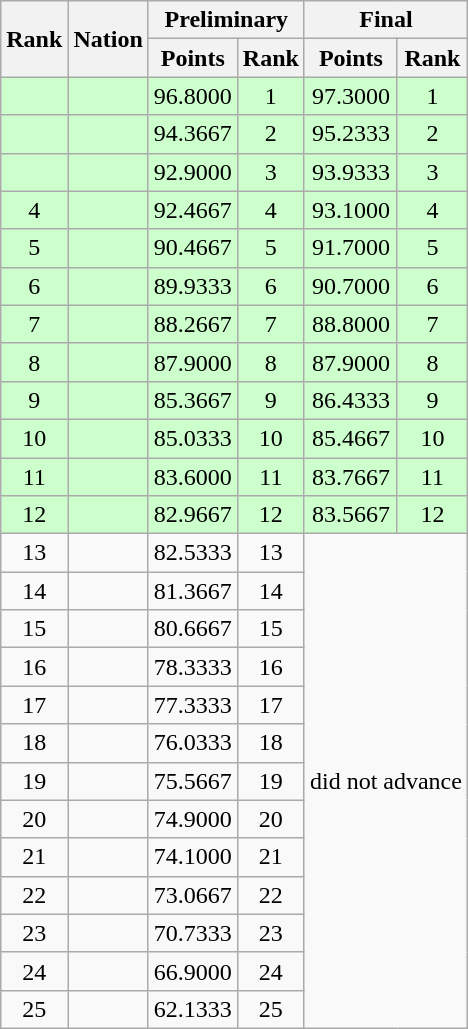<table class="wikitable sortable" style="text-align:center">
<tr>
<th rowspan=2>Rank</th>
<th rowspan=2>Nation</th>
<th colspan=2>Preliminary</th>
<th colspan=2>Final</th>
</tr>
<tr>
<th>Points</th>
<th>Rank</th>
<th>Points</th>
<th>Rank</th>
</tr>
<tr bgcolor=ccffcc>
<td></td>
<td align=left></td>
<td>96.8000</td>
<td>1</td>
<td>97.3000</td>
<td>1</td>
</tr>
<tr bgcolor=ccffcc>
<td></td>
<td align=left></td>
<td>94.3667</td>
<td>2</td>
<td>95.2333</td>
<td>2</td>
</tr>
<tr bgcolor=ccffcc>
<td></td>
<td align=left></td>
<td>92.9000</td>
<td>3</td>
<td>93.9333</td>
<td>3</td>
</tr>
<tr bgcolor=ccffcc>
<td>4</td>
<td align=left></td>
<td>92.4667</td>
<td>4</td>
<td>93.1000</td>
<td>4</td>
</tr>
<tr bgcolor=ccffcc>
<td>5</td>
<td align=left></td>
<td>90.4667</td>
<td>5</td>
<td>91.7000</td>
<td>5</td>
</tr>
<tr bgcolor=ccffcc>
<td>6</td>
<td align=left></td>
<td>89.9333</td>
<td>6</td>
<td>90.7000</td>
<td>6</td>
</tr>
<tr bgcolor=ccffcc>
<td>7</td>
<td align=left></td>
<td>88.2667</td>
<td>7</td>
<td>88.8000</td>
<td>7</td>
</tr>
<tr bgcolor=ccffcc>
<td>8</td>
<td align=left></td>
<td>87.9000</td>
<td>8</td>
<td>87.9000</td>
<td>8</td>
</tr>
<tr bgcolor=ccffcc>
<td>9</td>
<td align=left></td>
<td>85.3667</td>
<td>9</td>
<td>86.4333</td>
<td>9</td>
</tr>
<tr bgcolor=ccffcc>
<td>10</td>
<td align=left></td>
<td>85.0333</td>
<td>10</td>
<td>85.4667</td>
<td>10</td>
</tr>
<tr bgcolor=ccffcc>
<td>11</td>
<td align=left></td>
<td>83.6000</td>
<td>11</td>
<td>83.7667</td>
<td>11</td>
</tr>
<tr bgcolor=ccffcc>
<td>12</td>
<td align=left></td>
<td>82.9667</td>
<td>12</td>
<td>83.5667</td>
<td>12</td>
</tr>
<tr>
<td>13</td>
<td align=left></td>
<td>82.5333</td>
<td>13</td>
<td rowspan=13 colspan=2>did not advance</td>
</tr>
<tr>
<td>14</td>
<td align=left></td>
<td>81.3667</td>
<td>14</td>
</tr>
<tr>
<td>15</td>
<td align=left></td>
<td>80.6667</td>
<td>15</td>
</tr>
<tr>
<td>16</td>
<td align=left></td>
<td>78.3333</td>
<td>16</td>
</tr>
<tr>
<td>17</td>
<td align=left></td>
<td>77.3333</td>
<td>17</td>
</tr>
<tr>
<td>18</td>
<td align=left></td>
<td>76.0333</td>
<td>18</td>
</tr>
<tr>
<td>19</td>
<td align=left></td>
<td>75.5667</td>
<td>19</td>
</tr>
<tr>
<td>20</td>
<td align=left></td>
<td>74.9000</td>
<td>20</td>
</tr>
<tr>
<td>21</td>
<td align=left></td>
<td>74.1000</td>
<td>21</td>
</tr>
<tr>
<td>22</td>
<td align=left></td>
<td>73.0667</td>
<td>22</td>
</tr>
<tr>
<td>23</td>
<td align=left></td>
<td>70.7333</td>
<td>23</td>
</tr>
<tr>
<td>24</td>
<td align=left></td>
<td>66.9000</td>
<td>24</td>
</tr>
<tr>
<td>25</td>
<td align=left></td>
<td>62.1333</td>
<td>25</td>
</tr>
</table>
